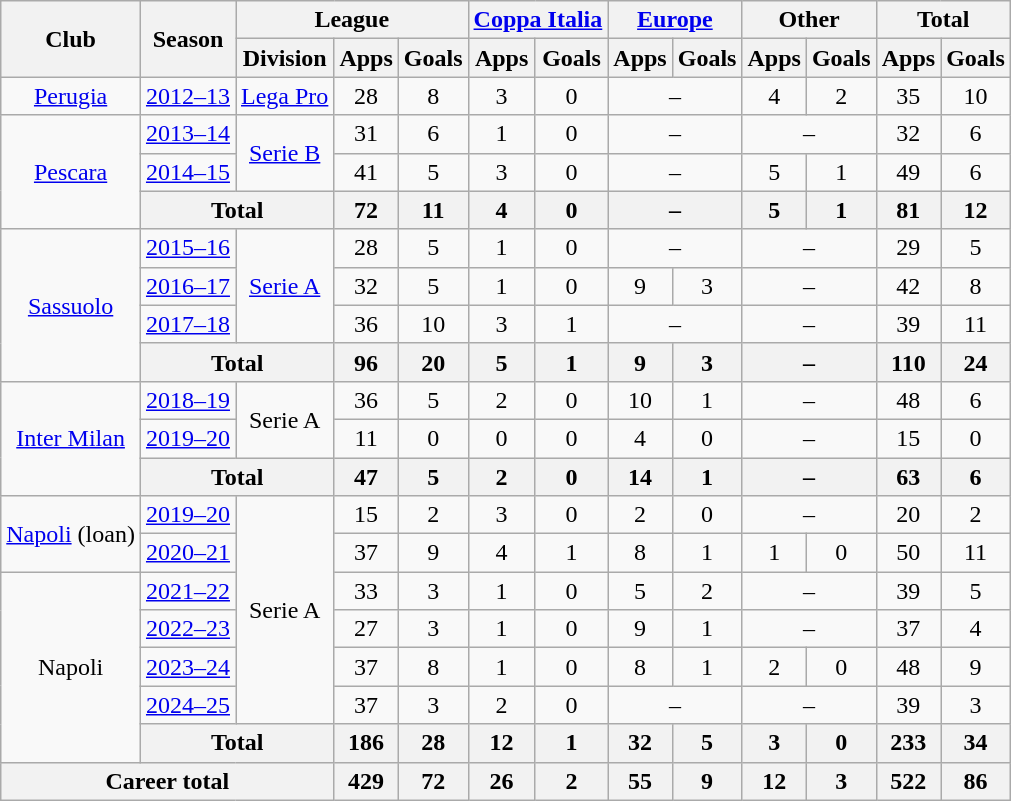<table class="wikitable" style="text-align: center;">
<tr>
<th rowspan="2">Club</th>
<th rowspan="2">Season</th>
<th colspan="3">League</th>
<th colspan="2"><a href='#'>Coppa Italia</a></th>
<th colspan="2"><a href='#'>Europe</a></th>
<th colspan="2">Other</th>
<th colspan="2">Total</th>
</tr>
<tr>
<th>Division</th>
<th>Apps</th>
<th>Goals</th>
<th>Apps</th>
<th>Goals</th>
<th>Apps</th>
<th>Goals</th>
<th>Apps</th>
<th>Goals</th>
<th>Apps</th>
<th>Goals</th>
</tr>
<tr>
<td><a href='#'>Perugia</a></td>
<td><a href='#'>2012–13</a></td>
<td><a href='#'>Lega Pro</a></td>
<td>28</td>
<td>8</td>
<td>3</td>
<td>0</td>
<td colspan=2>–</td>
<td>4</td>
<td>2</td>
<td>35</td>
<td>10</td>
</tr>
<tr>
<td rowspan=3><a href='#'>Pescara</a></td>
<td><a href='#'>2013–14</a></td>
<td rowspan=2><a href='#'>Serie B</a></td>
<td>31</td>
<td>6</td>
<td>1</td>
<td>0</td>
<td colspan=2>–</td>
<td colspan=2>–</td>
<td>32</td>
<td>6</td>
</tr>
<tr>
<td><a href='#'>2014–15</a></td>
<td>41</td>
<td>5</td>
<td>3</td>
<td>0</td>
<td colspan=2>–</td>
<td>5</td>
<td>1</td>
<td>49</td>
<td>6</td>
</tr>
<tr>
<th colspan=2>Total</th>
<th>72</th>
<th>11</th>
<th>4</th>
<th>0</th>
<th colspan=2>–</th>
<th>5</th>
<th>1</th>
<th>81</th>
<th>12</th>
</tr>
<tr>
<td rowspan=4><a href='#'>Sassuolo</a></td>
<td><a href='#'>2015–16</a></td>
<td rowspan=3><a href='#'>Serie A</a></td>
<td>28</td>
<td>5</td>
<td>1</td>
<td>0</td>
<td colspan=2>–</td>
<td colspan=2>–</td>
<td>29</td>
<td>5</td>
</tr>
<tr>
<td><a href='#'>2016–17</a></td>
<td>32</td>
<td>5</td>
<td>1</td>
<td>0</td>
<td>9</td>
<td>3</td>
<td colspan=2>–</td>
<td>42</td>
<td>8</td>
</tr>
<tr>
<td><a href='#'>2017–18</a></td>
<td>36</td>
<td>10</td>
<td>3</td>
<td>1</td>
<td colspan=2>–</td>
<td colspan=2>–</td>
<td>39</td>
<td>11</td>
</tr>
<tr>
<th colspan=2>Total</th>
<th>96</th>
<th>20</th>
<th>5</th>
<th>1</th>
<th>9</th>
<th>3</th>
<th colspan=2>–</th>
<th>110</th>
<th>24</th>
</tr>
<tr>
<td rowspan=3><a href='#'>Inter Milan</a></td>
<td><a href='#'>2018–19</a></td>
<td rowspan=2>Serie A</td>
<td>36</td>
<td>5</td>
<td>2</td>
<td>0</td>
<td>10</td>
<td>1</td>
<td colspan=2>–</td>
<td>48</td>
<td>6</td>
</tr>
<tr>
<td><a href='#'>2019–20</a></td>
<td>11</td>
<td>0</td>
<td>0</td>
<td>0</td>
<td>4</td>
<td>0</td>
<td colspan=2>–</td>
<td>15</td>
<td>0</td>
</tr>
<tr>
<th colspan=2>Total</th>
<th>47</th>
<th>5</th>
<th>2</th>
<th>0</th>
<th>14</th>
<th>1</th>
<th colspan=2>–</th>
<th>63</th>
<th>6</th>
</tr>
<tr>
<td rowspan=2><a href='#'>Napoli</a> (loan)</td>
<td><a href='#'>2019–20</a></td>
<td rowspan=6>Serie A</td>
<td>15</td>
<td>2</td>
<td>3</td>
<td>0</td>
<td>2</td>
<td>0</td>
<td colspan=2>–</td>
<td>20</td>
<td>2</td>
</tr>
<tr>
<td><a href='#'>2020–21</a></td>
<td>37</td>
<td>9</td>
<td>4</td>
<td>1</td>
<td>8</td>
<td>1</td>
<td>1</td>
<td>0</td>
<td>50</td>
<td>11</td>
</tr>
<tr>
<td rowspan=5>Napoli</td>
<td><a href='#'>2021–22</a></td>
<td>33</td>
<td>3</td>
<td>1</td>
<td>0</td>
<td>5</td>
<td>2</td>
<td colspan=2>–</td>
<td>39</td>
<td>5</td>
</tr>
<tr>
<td><a href='#'>2022–23</a></td>
<td>27</td>
<td>3</td>
<td>1</td>
<td>0</td>
<td>9</td>
<td>1</td>
<td colspan=2>–</td>
<td>37</td>
<td>4</td>
</tr>
<tr>
<td><a href='#'>2023–24</a></td>
<td>37</td>
<td>8</td>
<td>1</td>
<td>0</td>
<td>8</td>
<td>1</td>
<td>2</td>
<td>0</td>
<td>48</td>
<td>9</td>
</tr>
<tr>
<td><a href='#'>2024–25</a></td>
<td>37</td>
<td>3</td>
<td>2</td>
<td>0</td>
<td colspan=2>–</td>
<td colspan=2>–</td>
<td>39</td>
<td>3</td>
</tr>
<tr>
<th colspan=2>Total</th>
<th>186</th>
<th>28</th>
<th>12</th>
<th>1</th>
<th>32</th>
<th>5</th>
<th>3</th>
<th>0</th>
<th>233</th>
<th>34</th>
</tr>
<tr>
<th colspan=3>Career total</th>
<th>429</th>
<th>72</th>
<th>26</th>
<th>2</th>
<th>55</th>
<th>9</th>
<th>12</th>
<th>3</th>
<th>522</th>
<th>86</th>
</tr>
</table>
